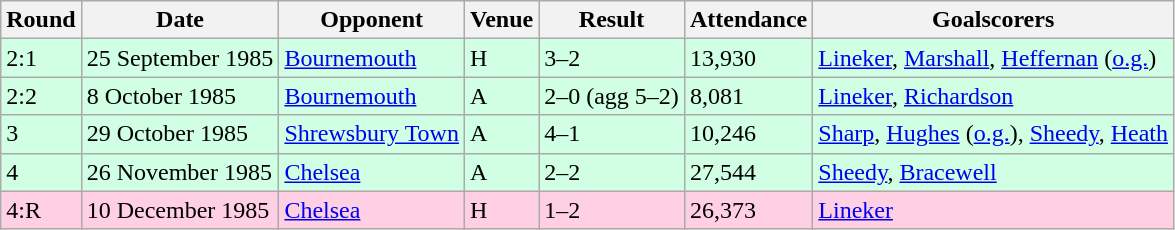<table class="wikitable">
<tr>
<th>Round</th>
<th>Date</th>
<th>Opponent</th>
<th>Venue</th>
<th>Result</th>
<th>Attendance</th>
<th>Goalscorers</th>
</tr>
<tr style="background-color: #d0ffe3;">
<td>2:1</td>
<td>25 September 1985</td>
<td><a href='#'>Bournemouth</a></td>
<td>H</td>
<td>3–2</td>
<td>13,930</td>
<td><a href='#'>Lineker</a>, <a href='#'>Marshall</a>, <a href='#'>Heffernan</a> (<a href='#'>o.g.</a>)</td>
</tr>
<tr style="background-color: #d0ffe3;">
<td>2:2</td>
<td>8 October 1985</td>
<td><a href='#'>Bournemouth</a></td>
<td>A</td>
<td>2–0 (agg 5–2)</td>
<td>8,081</td>
<td><a href='#'>Lineker</a>, <a href='#'>Richardson</a></td>
</tr>
<tr style="background-color: #d0ffe3;">
<td>3</td>
<td>29 October 1985</td>
<td><a href='#'>Shrewsbury Town</a></td>
<td>A</td>
<td>4–1</td>
<td>10,246</td>
<td><a href='#'>Sharp</a>, <a href='#'>Hughes</a> (<a href='#'>o.g.</a>), <a href='#'>Sheedy</a>, <a href='#'>Heath</a></td>
</tr>
<tr style="background-color: #d0ffe3;">
<td>4</td>
<td>26 November 1985</td>
<td><a href='#'>Chelsea</a></td>
<td>A</td>
<td>2–2</td>
<td>27,544</td>
<td><a href='#'>Sheedy</a>, <a href='#'>Bracewell</a></td>
</tr>
<tr style="background-color: #ffd0e3;">
<td>4:R</td>
<td>10 December 1985</td>
<td><a href='#'>Chelsea</a></td>
<td>H</td>
<td>1–2</td>
<td>26,373</td>
<td><a href='#'>Lineker</a></td>
</tr>
</table>
